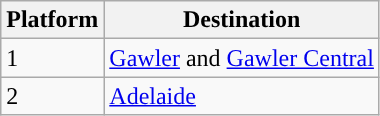<table class="wikitable">
<tr>
<th>Platform</th>
<th>Destination</th>
</tr>
<tr>
<td style="background:#"><span>1</span></td>
<td><a href='#'>Gawler</a> and <a href='#'>Gawler Central</a></td>
</tr>
<tr>
<td style="background:#"><span>2</span></td>
<td><a href='#'>Adelaide</a></td>
</tr>
</table>
